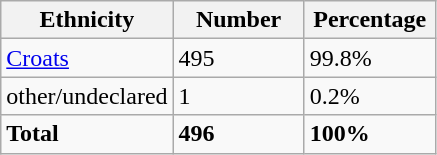<table class="wikitable">
<tr>
<th width="100px">Ethnicity</th>
<th width="80px">Number</th>
<th width="80px">Percentage</th>
</tr>
<tr>
<td><a href='#'>Croats</a></td>
<td>495</td>
<td>99.8%</td>
</tr>
<tr>
<td>other/undeclared</td>
<td>1</td>
<td>0.2%</td>
</tr>
<tr>
<td><strong>Total</strong></td>
<td><strong>496</strong></td>
<td><strong>100%</strong></td>
</tr>
</table>
